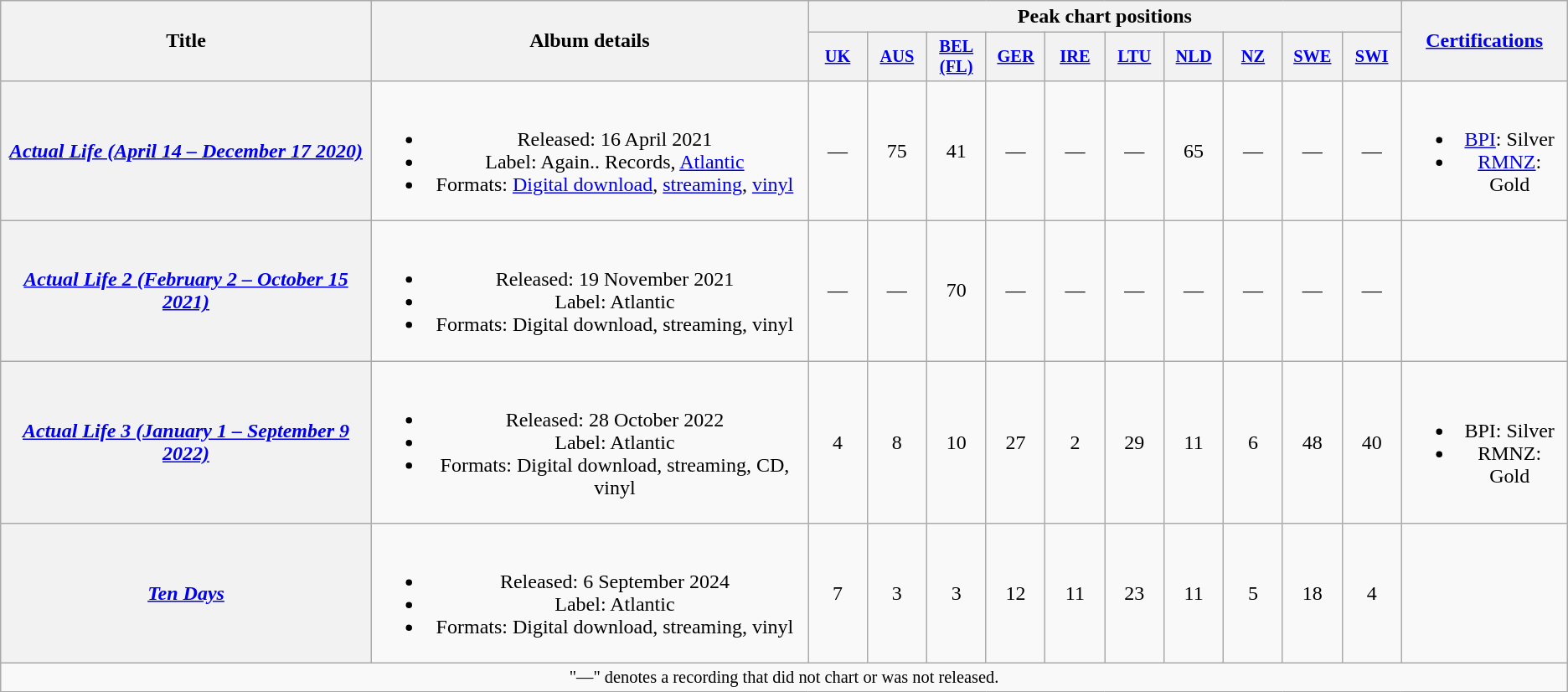<table class="wikitable plainrowheaders" style="text-align:center;">
<tr>
<th scope="col" rowspan="2">Title</th>
<th scope="col" rowspan="2">Album details</th>
<th scope="col" colspan="10">Peak chart positions</th>
<th scope="col" rowspan="2"><a href='#'>Certifications</a></th>
</tr>
<tr>
<th scope="col" style="width:3em;font-size:85%"><a href='#'>UK</a><br></th>
<th scope="col" style="width:3em;font-size:85%"><a href='#'>AUS</a><br></th>
<th scope="col" style="width:3em;font-size:85%"><a href='#'>BEL<br>(FL)</a><br></th>
<th scope="col" style="width:3em;font-size:85%"><a href='#'>GER</a><br></th>
<th scope="col" style="width:3em;font-size:85%"><a href='#'>IRE</a><br></th>
<th scope="col" style="width:3em;font-size:85%"><a href='#'>LTU</a><br></th>
<th scope="col" style="width:3em;font-size:85%"><a href='#'>NLD</a><br></th>
<th scope="col" style="width:3em;font-size:85%"><a href='#'>NZ</a><br></th>
<th scope="col" style="width:3em;font-size:85%"><a href='#'>SWE</a><br></th>
<th scope="col" style="width:3em;font-size:85%;"><a href='#'>SWI</a><br></th>
</tr>
<tr>
<th scope="row"><em><a href='#'>Actual Life (April 14 – December 17 2020)</a></em></th>
<td><br><ul><li>Released: 16 April 2021</li><li>Label: Again.. Records, <a href='#'>Atlantic</a></li><li>Formats: <a href='#'>Digital download</a>, <a href='#'>streaming</a>, <a href='#'>vinyl</a></li></ul></td>
<td>—</td>
<td>75</td>
<td>41</td>
<td>—</td>
<td>—</td>
<td>—</td>
<td>65</td>
<td>—</td>
<td>—</td>
<td>—</td>
<td><br><ul><li><a href='#'>BPI</a>: Silver</li><li><a href='#'>RMNZ</a>: Gold</li></ul></td>
</tr>
<tr>
<th scope="row"><em><a href='#'>Actual Life 2 (February 2 – October 15 2021)</a></em></th>
<td><br><ul><li>Released: 19 November 2021</li><li>Label: Atlantic</li><li>Formats: Digital download, streaming, vinyl</li></ul></td>
<td>—</td>
<td>—</td>
<td>70</td>
<td>—</td>
<td>—</td>
<td>—</td>
<td>—</td>
<td>—</td>
<td>—</td>
<td>—</td>
<td></td>
</tr>
<tr>
<th scope="row"><em><a href='#'>Actual Life 3 (January 1 – September 9 2022)</a></em></th>
<td><br><ul><li>Released: 28 October 2022</li><li>Label: Atlantic</li><li>Formats: Digital download, streaming, CD, vinyl</li></ul></td>
<td>4</td>
<td>8</td>
<td>10</td>
<td>27</td>
<td>2</td>
<td>29</td>
<td>11</td>
<td>6</td>
<td>48</td>
<td>40</td>
<td><br><ul><li>BPI: Silver</li><li>RMNZ: Gold</li></ul></td>
</tr>
<tr>
<th scope="row"><em><a href='#'>Ten Days</a></em></th>
<td><br><ul><li>Released: 6 September 2024</li><li>Label: Atlantic</li><li>Formats: Digital download, streaming, vinyl</li></ul></td>
<td>7</td>
<td>3</td>
<td>3</td>
<td>12</td>
<td>11</td>
<td>23</td>
<td>11</td>
<td>5</td>
<td>18</td>
<td>4</td>
<td></td>
</tr>
<tr>
<td colspan="13" style="font-size:85%">"—" denotes a recording that did not chart or was not released.</td>
</tr>
</table>
